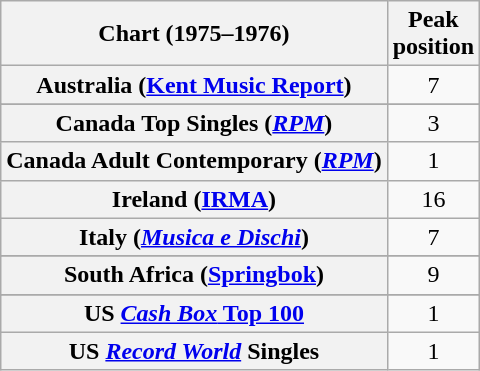<table class="wikitable sortable plainrowheaders" style="text-align:center">
<tr>
<th scope="col">Chart (1975–1976)</th>
<th scope="col">Peak<br>position</th>
</tr>
<tr>
<th scope="row">Australia (<a href='#'>Kent Music Report</a>)</th>
<td>7</td>
</tr>
<tr>
</tr>
<tr>
<th scope="row">Canada Top Singles (<a href='#'><em>RPM</em></a>)</th>
<td>3</td>
</tr>
<tr>
<th scope="row">Canada Adult Contemporary (<a href='#'><em>RPM</em></a>)</th>
<td>1</td>
</tr>
<tr>
<th scope="row">Ireland (<a href='#'>IRMA</a>)</th>
<td>16</td>
</tr>
<tr>
<th scope="row">Italy (<em><a href='#'>Musica e Dischi</a></em>)</th>
<td>7</td>
</tr>
<tr>
</tr>
<tr>
</tr>
<tr>
</tr>
<tr>
<th scope="row">South Africa (<a href='#'>Springbok</a>)</th>
<td>9</td>
</tr>
<tr>
</tr>
<tr>
</tr>
<tr>
</tr>
<tr>
<th scope="row">US <a href='#'><em>Cash Box</em> Top 100</a></th>
<td style="text-align:center;">1</td>
</tr>
<tr>
<th scope="row">US <em><a href='#'>Record World</a></em> Singles</th>
<td>1</td>
</tr>
</table>
